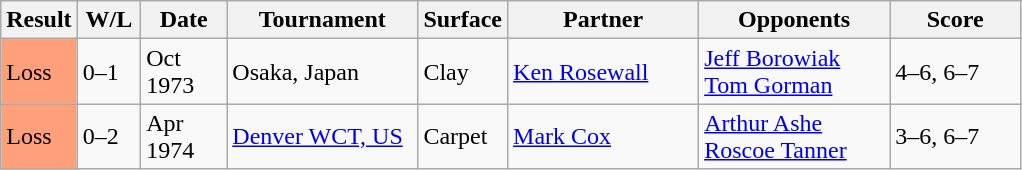<table class="sortable wikitable">
<tr>
<th style="width:40px">Result</th>
<th style="width:35px" class="unsortable">W/L</th>
<th style="width:50px">Date</th>
<th style="width:120px">Tournament</th>
<th style="width:50px">Surface</th>
<th style="width:120px">Partner</th>
<th style="width:120px">Opponents</th>
<th style="width:80px" class="unsortable">Score</th>
</tr>
<tr>
<td style="background:#ffa07a;">Loss</td>
<td>0–1</td>
<td>Oct 1973</td>
<td>Osaka, Japan</td>
<td>Clay</td>
<td> <a href='#'>Ken Rosewall</a></td>
<td> <a href='#'>Jeff Borowiak</a> <br>  <a href='#'>Tom Gorman</a></td>
<td>4–6, 6–7</td>
</tr>
<tr>
<td style="background:#ffa07a;">Loss</td>
<td>0–2</td>
<td>Apr 1974</td>
<td><a href='#'>Denver WCT, US</a></td>
<td>Carpet</td>
<td> <a href='#'>Mark Cox</a></td>
<td> <a href='#'>Arthur Ashe</a> <br>  <a href='#'>Roscoe Tanner</a></td>
<td>3–6, 6–7</td>
</tr>
</table>
